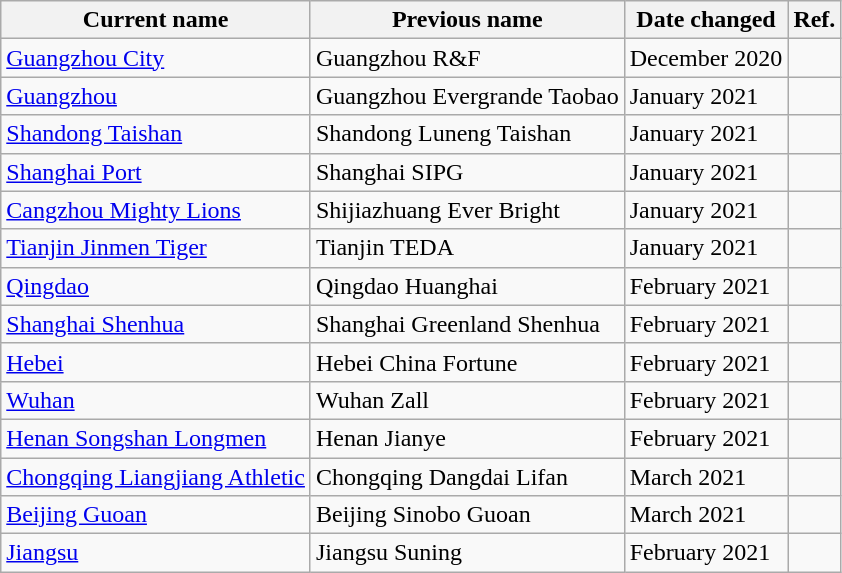<table class="wikitable sortable" style="text-align:left;">
<tr>
<th>Current name</th>
<th>Previous name</th>
<th>Date changed</th>
<th>Ref.</th>
</tr>
<tr>
<td><a href='#'>Guangzhou City</a></td>
<td>Guangzhou R&F</td>
<td>December 2020</td>
<td></td>
</tr>
<tr>
<td><a href='#'>Guangzhou</a></td>
<td>Guangzhou Evergrande Taobao</td>
<td>January 2021</td>
<td></td>
</tr>
<tr>
<td><a href='#'>Shandong Taishan</a></td>
<td>Shandong Luneng Taishan</td>
<td>January 2021</td>
<td></td>
</tr>
<tr>
<td><a href='#'>Shanghai Port</a></td>
<td>Shanghai SIPG</td>
<td>January 2021</td>
<td></td>
</tr>
<tr>
<td><a href='#'>Cangzhou Mighty Lions</a></td>
<td>Shijiazhuang Ever Bright</td>
<td>January 2021</td>
<td></td>
</tr>
<tr>
<td><a href='#'>Tianjin Jinmen Tiger</a></td>
<td>Tianjin TEDA</td>
<td>January 2021</td>
<td></td>
</tr>
<tr>
<td><a href='#'>Qingdao</a></td>
<td>Qingdao Huanghai</td>
<td>February 2021</td>
<td></td>
</tr>
<tr>
<td><a href='#'>Shanghai Shenhua</a></td>
<td>Shanghai Greenland Shenhua</td>
<td>February 2021</td>
<td></td>
</tr>
<tr>
<td><a href='#'>Hebei</a></td>
<td>Hebei China Fortune</td>
<td>February 2021</td>
<td></td>
</tr>
<tr>
<td><a href='#'>Wuhan</a></td>
<td>Wuhan Zall</td>
<td>February 2021</td>
<td></td>
</tr>
<tr>
<td><a href='#'>Henan Songshan Longmen</a></td>
<td>Henan Jianye</td>
<td>February 2021</td>
<td></td>
</tr>
<tr>
<td><a href='#'>Chongqing Liangjiang Athletic</a></td>
<td>Chongqing Dangdai Lifan</td>
<td>March 2021</td>
<td></td>
</tr>
<tr>
<td><a href='#'>Beijing Guoan</a></td>
<td>Beijing Sinobo Guoan</td>
<td>March 2021</td>
<td></td>
</tr>
<tr>
<td><a href='#'>Jiangsu</a></td>
<td>Jiangsu Suning</td>
<td>February 2021</td>
<td></td>
</tr>
</table>
